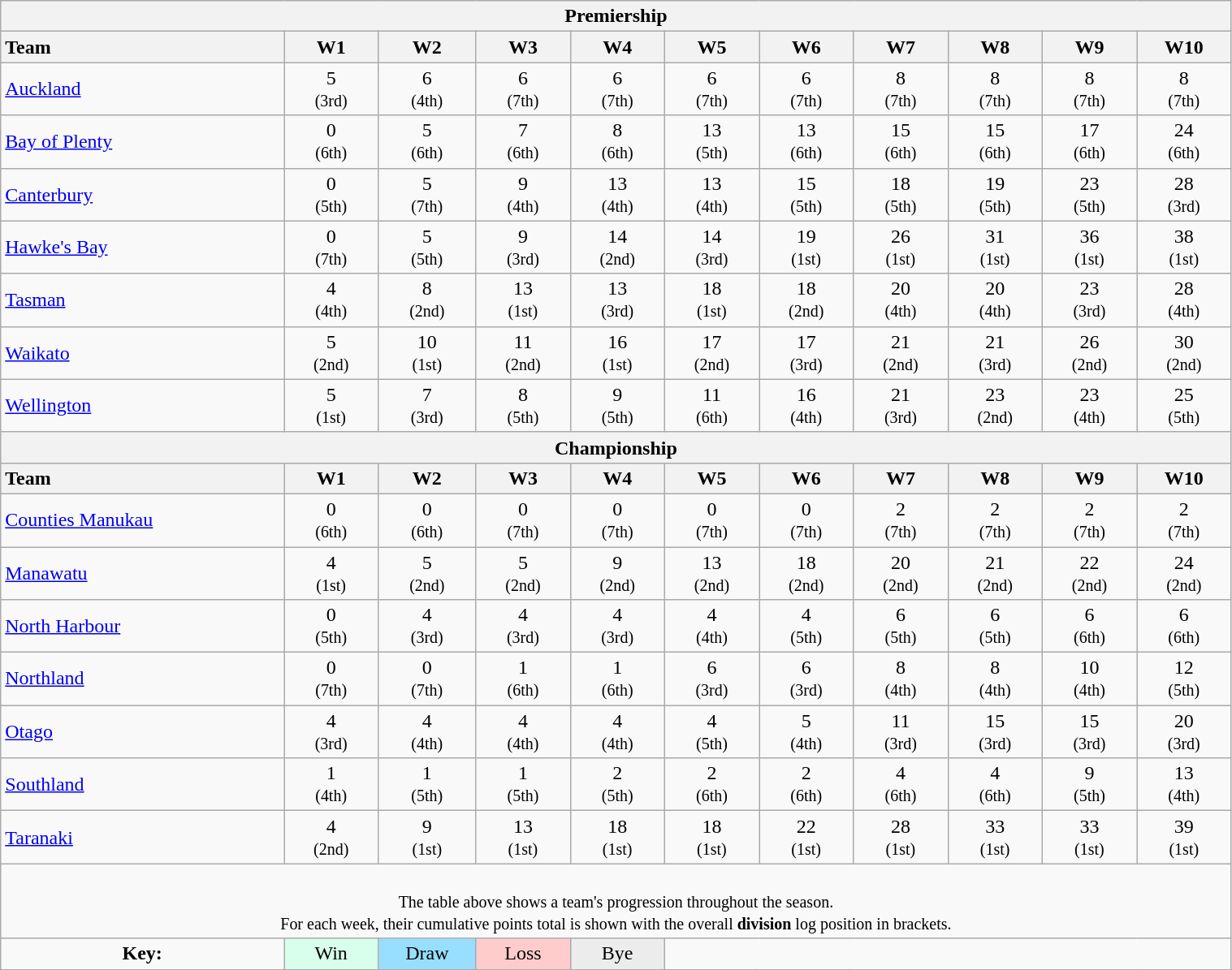<table class="wikitable" style="text-align:center;width:80%">
<tr>
<th colspan=100%>Premiership</th>
</tr>
<tr>
<th style="text-align:left;width:12%">Team</th>
<th style="width:4%">W1</th>
<th style="width:4%">W2</th>
<th style="width:4%">W3</th>
<th style="width:4%">W4</th>
<th style="width:4%">W5</th>
<th style="width:4%">W6</th>
<th style="width:4%">W7</th>
<th style="width:4%">W8</th>
<th style="width:4%">W9</th>
<th style="width:4%">W10</th>
</tr>
<tr>
<td style="text-align:left"><a href='#'>Auckland</a></td>
<td>5 <br><small>(3rd)</small></td>
<td>6 <br><small>(4th)</small></td>
<td>6 <br><small>(7th)</small></td>
<td>6 <br><small>(7th)</small></td>
<td>6 <br><small>(7th)</small></td>
<td>6 <br><small>(7th)</small></td>
<td>8 <br><small>(7th)</small></td>
<td>8 <br><small>(7th)</small></td>
<td>8 <br><small>(7th)</small></td>
<td>8 <br><small>(7th)</small></td>
</tr>
<tr>
<td style="text-align:left"><a href='#'>Bay of Plenty</a></td>
<td>0 <br><small>(6th)</small></td>
<td>5 <br><small>(6th)</small></td>
<td>7 <br><small>(6th)</small></td>
<td>8 <br><small>(6th)</small></td>
<td>13 <br><small>(5th)</small></td>
<td>13 <br><small>(6th)</small></td>
<td>15 <br><small>(6th)</small></td>
<td>15 <br><small>(6th)</small></td>
<td>17 <br><small>(6th)</small></td>
<td>24 <br><small>(6th)</small></td>
</tr>
<tr>
<td style="text-align:left"><a href='#'>Canterbury</a></td>
<td>0 <br><small>(5th)</small></td>
<td>5 <br><small>(7th)</small></td>
<td>9 <br><small>(4th)</small></td>
<td>13 <br><small>(4th)</small></td>
<td>13 <br><small>(4th)</small></td>
<td>15 <br><small>(5th)</small></td>
<td>18 <br><small>(5th)</small></td>
<td>19 <br><small>(5th)</small></td>
<td>23 <br><small>(5th)</small></td>
<td>28 <br><small>(3rd)</small></td>
</tr>
<tr>
<td style="text-align:left"><a href='#'>Hawke's Bay</a></td>
<td>0 <br><small>(7th)</small></td>
<td>5 <br><small>(5th)</small></td>
<td>9 <br><small>(3rd)</small></td>
<td>14 <br><small>(2nd)</small></td>
<td>14 <br><small>(3rd)</small></td>
<td>19 <br><small>(1st)</small></td>
<td>26 <br><small>(1st)</small></td>
<td>31 <br><small>(1st)</small></td>
<td>36 <br><small>(1st)</small></td>
<td>38 <br><small>(1st)</small></td>
</tr>
<tr>
<td style="text-align:left"><a href='#'>Tasman</a></td>
<td>4 <br><small>(4th)</small></td>
<td>8 <br><small>(2nd)</small></td>
<td>13 <br><small>(1st)</small></td>
<td>13 <br><small>(3rd)</small></td>
<td>18 <br><small>(1st)</small></td>
<td>18 <br><small>(2nd)</small></td>
<td>20 <br><small>(4th)</small></td>
<td>20 <br><small>(4th)</small></td>
<td>23 <br><small>(3rd)</small></td>
<td>28 <br><small>(4th)</small></td>
</tr>
<tr>
<td style="text-align:left"><a href='#'>Waikato</a></td>
<td>5 <br><small>(2nd)</small></td>
<td>10 <br><small>(1st)</small></td>
<td>11 <br><small>(2nd)</small></td>
<td>16 <br><small>(1st)</small></td>
<td>17 <br><small>(2nd)</small></td>
<td>17 <br><small>(3rd)</small></td>
<td>21 <br><small>(2nd)</small></td>
<td>21 <br><small>(3rd)</small></td>
<td>26 <br><small>(2nd)</small></td>
<td>30 <br><small>(2nd)</small></td>
</tr>
<tr>
<td style="text-align:left"><a href='#'>Wellington</a></td>
<td>5 <br><small>(1st)</small></td>
<td>7 <br><small>(3rd)</small></td>
<td>8 <br><small>(5th)</small></td>
<td>9 <br><small>(5th)</small></td>
<td>11 <br><small>(6th)</small></td>
<td>16 <br><small>(4th)</small></td>
<td>21 <br><small>(3rd)</small></td>
<td>23 <br><small>(2nd)</small></td>
<td>23 <br><small>(4th)</small></td>
<td>25 <br><small>(5th)</small></td>
</tr>
<tr>
<th colspan=100%>Championship</th>
</tr>
<tr>
<th style="text-align:left;width:12%">Team</th>
<th style="width:4%">W1</th>
<th style="width:4%">W2</th>
<th style="width:4%">W3</th>
<th style="width:4%">W4</th>
<th style="width:4%">W5</th>
<th style="width:4%">W6</th>
<th style="width:4%">W7</th>
<th style="width:4%">W8</th>
<th style="width:4%">W9</th>
<th style="width:4%">W10</th>
</tr>
<tr>
<td style="text-align:left"><a href='#'>Counties Manukau</a></td>
<td>0 <br><small>(6th)</small></td>
<td>0 <br><small>(6th)</small></td>
<td>0 <br><small>(7th)</small></td>
<td>0 <br><small>(7th)</small></td>
<td>0 <br><small>(7th)</small></td>
<td>0 <br><small>(7th)</small></td>
<td>2 <br><small>(7th)</small></td>
<td>2 <br><small>(7th)</small></td>
<td>2 <br><small>(7th)</small></td>
<td>2 <br><small>(7th)</small></td>
</tr>
<tr>
<td style="text-align:left"><a href='#'>Manawatu</a></td>
<td>4 <br><small>(1st)</small></td>
<td>5 <br><small>(2nd)</small></td>
<td>5 <br><small>(2nd)</small></td>
<td>9 <br><small>(2nd)</small></td>
<td>13 <br><small>(2nd)</small></td>
<td>18 <br><small>(2nd)</small></td>
<td>20 <br><small>(2nd)</small></td>
<td>21 <br><small>(2nd)</small></td>
<td>22 <br><small>(2nd)</small></td>
<td>24 <br><small>(2nd)</small></td>
</tr>
<tr>
<td style="text-align:left"><a href='#'>North Harbour</a></td>
<td>0 <br><small>(5th)</small></td>
<td>4 <br><small>(3rd)</small></td>
<td>4 <br><small>(3rd)</small></td>
<td>4 <br><small>(3rd)</small></td>
<td>4 <br><small>(4th)</small></td>
<td>4 <br><small>(5th)</small></td>
<td>6 <br><small>(5th)</small></td>
<td>6 <br><small>(5th)</small></td>
<td>6 <br><small>(6th)</small></td>
<td>6 <br><small>(6th)</small></td>
</tr>
<tr>
<td style="text-align:left"><a href='#'>Northland</a></td>
<td>0 <br><small>(7th)</small></td>
<td>0 <br><small>(7th)</small></td>
<td>1 <br><small>(6th)</small></td>
<td>1 <br><small>(6th)</small></td>
<td>6 <br><small>(3rd)</small></td>
<td>6 <br><small>(3rd)</small></td>
<td>8 <br><small>(4th)</small></td>
<td>8 <br><small>(4th)</small></td>
<td>10 <br><small>(4th)</small></td>
<td>12 <br><small>(5th)</small></td>
</tr>
<tr>
<td style="text-align:left"><a href='#'>Otago</a></td>
<td>4 <br><small>(3rd)</small></td>
<td>4 <br><small>(4th)</small></td>
<td>4 <br><small>(4th)</small></td>
<td>4 <br><small>(4th)</small></td>
<td>4 <br><small>(5th)</small></td>
<td>5 <br><small>(4th)</small></td>
<td>11 <br><small>(3rd)</small></td>
<td>15 <br><small>(3rd)</small></td>
<td>15 <br><small>(3rd)</small></td>
<td>20 <br><small>(3rd)</small></td>
</tr>
<tr>
<td style="text-align:left"><a href='#'>Southland</a></td>
<td>1 <br><small>(4th)</small></td>
<td>1 <br><small>(5th)</small></td>
<td>1 <br><small>(5th)</small></td>
<td>2 <br><small>(5th)</small></td>
<td>2 <br><small>(6th)</small></td>
<td>2 <br><small>(6th)</small></td>
<td>4 <br><small>(6th)</small></td>
<td>4 <br><small>(6th)</small></td>
<td>9 <br><small>(5th)</small></td>
<td>13 <br><small>(4th)</small></td>
</tr>
<tr>
<td style="text-align:left"><a href='#'>Taranaki</a></td>
<td>4 <br><small>(2nd)</small></td>
<td>9 <br><small>(1st)</small></td>
<td>13 <br><small>(1st)</small></td>
<td>18 <br><small>(1st)</small></td>
<td>18 <br><small>(1st)</small></td>
<td>22 <br><small>(1st)</small></td>
<td>28 <br><small>(1st)</small></td>
<td>33 <br><small>(1st)</small></td>
<td>33 <br><small>(1st)</small></td>
<td>39 <br><small>(1st)</small></td>
</tr>
<tr>
<td colspan="100%" style="text-align:center"><br><small>The table above shows a team's progression throughout the season.<br>For each week, their cumulative points total is shown with the overall <strong>division</strong> log position in brackets.<br></small></td>
</tr>
<tr>
<td><strong>Key:</strong></td>
<td style="background:#D8FFEB">Win</td>
<td style="background:#97DEFF">Draw</td>
<td style="background:#FFCCCC">Loss</td>
<td style="background:#ECECEC">Bye</td>
<td colspan=16></td>
</tr>
</table>
